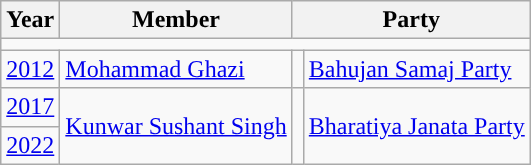<table class="wikitable">
<tr>
<th>Year</th>
<th>Member</th>
<th colspan="2">Party</th>
</tr>
<tr>
<td colspan="4"></td>
</tr>
<tr>
<td><a href='#'>2012</a></td>
<td><a href='#'>Mohammad Ghazi</a></td>
<td style="background-color: "></td>
<td><a href='#'>Bahujan Samaj Party</a></td>
</tr>
<tr>
<td><a href='#'>2017</a></td>
<td rowspan="2"><a href='#'>Kunwar Sushant Singh</a></td>
<td rowspan="2" style="background-color: "></td>
<td rowspan="2"><a href='#'>Bharatiya Janata Party</a></td>
</tr>
<tr>
<td><a href='#'>2022</a></td>
</tr>
</table>
